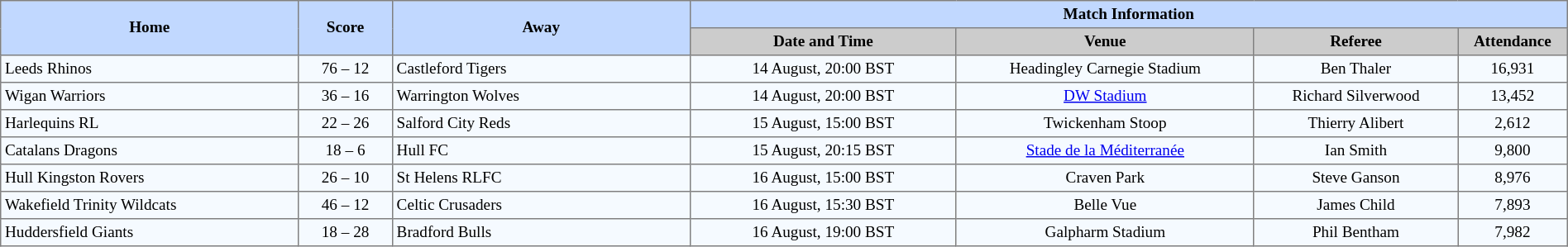<table border=1 style="border-collapse:collapse; font-size:80%; text-align:center;" cellpadding=3 cellspacing=0 width=100%>
<tr bgcolor=#C1D8FF>
<th rowspan=2 width=19%>Home</th>
<th rowspan=2 width=6%>Score</th>
<th rowspan=2 width=19%>Away</th>
<th colspan=6>Match Information</th>
</tr>
<tr bgcolor=#CCCCCC>
<th width=17%>Date and Time</th>
<th width=19%>Venue</th>
<th width=13%>Referee</th>
<th width=7%>Attendance</th>
</tr>
<tr bgcolor=#F5FAFF>
<td align=left> Leeds Rhinos</td>
<td>76 – 12</td>
<td align=left> Castleford Tigers</td>
<td>14 August, 20:00 BST</td>
<td>Headingley Carnegie Stadium</td>
<td>Ben Thaler</td>
<td>16,931</td>
</tr>
<tr bgcolor=#F5FAFF>
<td align=left> Wigan Warriors</td>
<td>36 – 16</td>
<td align=left> Warrington Wolves</td>
<td>14 August, 20:00 BST</td>
<td><a href='#'>DW Stadium</a></td>
<td>Richard Silverwood</td>
<td>13,452</td>
</tr>
<tr bgcolor=#F5FAFF>
<td align=left> Harlequins RL</td>
<td>22 – 26</td>
<td align=left> Salford City Reds</td>
<td>15 August, 15:00 BST</td>
<td>Twickenham Stoop</td>
<td>Thierry Alibert</td>
<td>2,612</td>
</tr>
<tr bgcolor=#F5FAFF>
<td align=left> Catalans Dragons</td>
<td>18 – 6</td>
<td align=left> Hull FC</td>
<td>15 August, 20:15 BST</td>
<td><a href='#'>Stade de la Méditerranée</a></td>
<td>Ian Smith</td>
<td>9,800</td>
</tr>
<tr bgcolor=#F5FAFF>
<td align=left> Hull Kingston Rovers</td>
<td>26 – 10</td>
<td align=left> St Helens RLFC</td>
<td>16 August, 15:00 BST</td>
<td>Craven Park</td>
<td>Steve Ganson</td>
<td>8,976</td>
</tr>
<tr bgcolor=#F5FAFF>
<td align=left> Wakefield Trinity Wildcats</td>
<td>46 – 12</td>
<td align=left> Celtic Crusaders</td>
<td>16 August, 15:30 BST</td>
<td>Belle Vue</td>
<td>James Child</td>
<td>7,893</td>
</tr>
<tr bgcolor=#F5FAFF>
<td align=left> Huddersfield Giants</td>
<td>18 – 28</td>
<td align=left> Bradford Bulls</td>
<td>16 August, 19:00 BST</td>
<td>Galpharm Stadium</td>
<td>Phil Bentham</td>
<td>7,982</td>
</tr>
</table>
